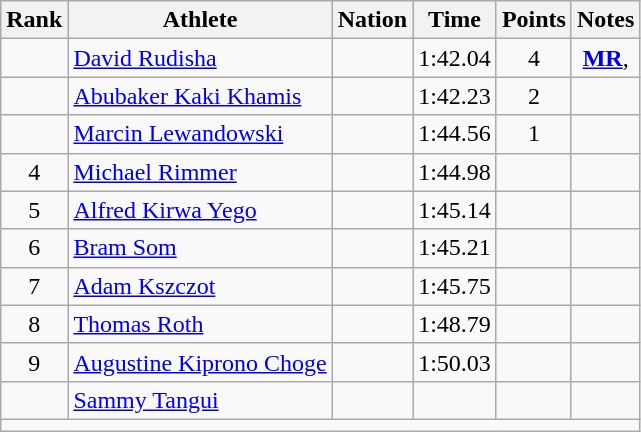<table class="wikitable mw-datatable sortable" style="text-align:center;">
<tr>
<th scope="col" style="width: 10px;">Rank</th>
<th scope="col">Athlete</th>
<th scope="col">Nation</th>
<th scope="col">Time</th>
<th scope="col">Points</th>
<th scope="col">Notes</th>
</tr>
<tr>
<td></td>
<td align="left"><a href='#'>David Rudisha</a></td>
<td align="left"></td>
<td>1:42.04</td>
<td>4</td>
<td><strong><a href='#'>MR</a></strong>, </td>
</tr>
<tr>
<td></td>
<td align="left"><a href='#'>Abubaker Kaki Khamis</a></td>
<td align="left"></td>
<td>1:42.23</td>
<td>2</td>
<td><strong></strong></td>
</tr>
<tr>
<td></td>
<td align="left"><a href='#'>Marcin Lewandowski</a></td>
<td align="left"></td>
<td>1:44.56</td>
<td>1</td>
<td></td>
</tr>
<tr>
<td>4</td>
<td align="left"><a href='#'>Michael Rimmer</a></td>
<td align="left"></td>
<td>1:44.98</td>
<td></td>
<td></td>
</tr>
<tr>
<td>5</td>
<td align="left"><a href='#'>Alfred Kirwa Yego</a></td>
<td align="left"></td>
<td>1:45.14</td>
<td></td>
<td></td>
</tr>
<tr>
<td>6</td>
<td align="left"><a href='#'>Bram Som</a></td>
<td align="left"></td>
<td>1:45.21</td>
<td></td>
<td></td>
</tr>
<tr>
<td>7</td>
<td align="left"><a href='#'>Adam Kszczot</a></td>
<td align="left"></td>
<td>1:45.75</td>
<td></td>
<td></td>
</tr>
<tr>
<td>8</td>
<td align="left"><a href='#'>Thomas Roth</a></td>
<td align="left"></td>
<td>1:48.79</td>
<td></td>
<td></td>
</tr>
<tr>
<td>9</td>
<td align="left"><a href='#'>Augustine Kiprono Choge</a></td>
<td align="left"></td>
<td>1:50.03</td>
<td></td>
<td></td>
</tr>
<tr>
<td></td>
<td align="left"><a href='#'>Sammy Tangui</a></td>
<td align="left"></td>
<td></td>
<td></td>
<td></td>
</tr>
<tr class="sortbottom">
<td colspan="6"></td>
</tr>
</table>
